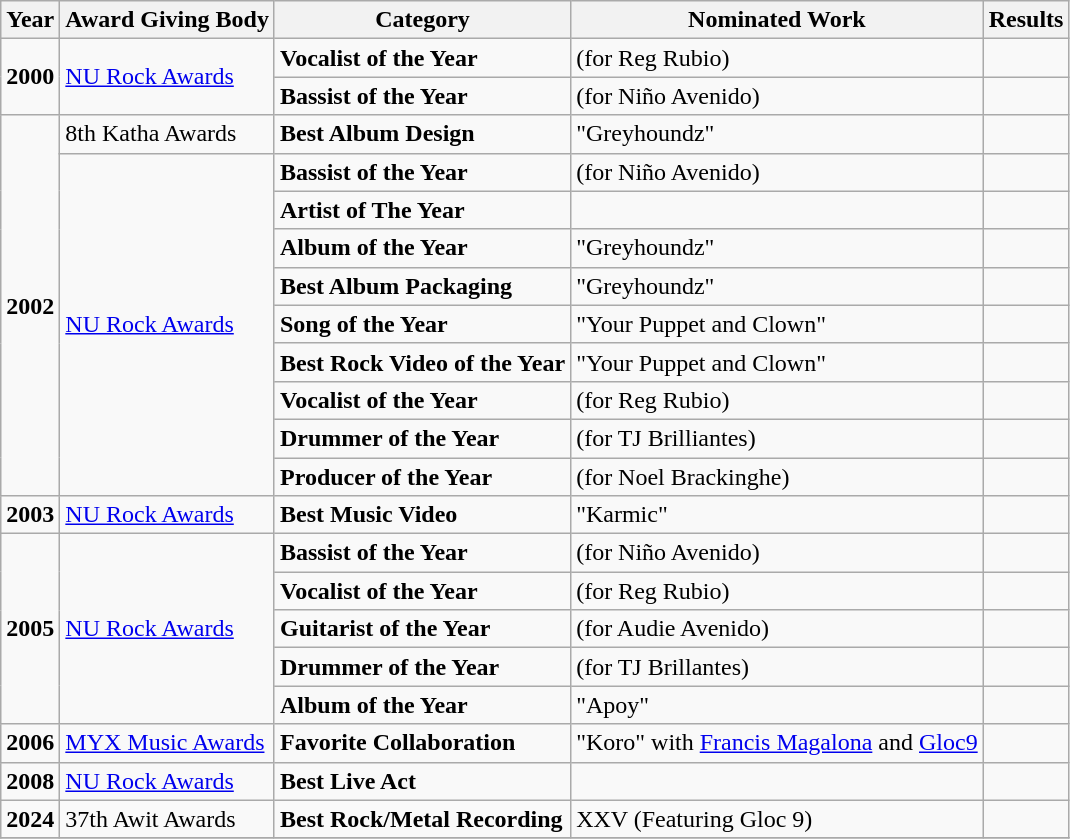<table class="wikitable">
<tr>
<th>Year</th>
<th>Award Giving Body</th>
<th>Category</th>
<th>Nominated Work</th>
<th>Results</th>
</tr>
<tr>
<td rowspan=2><strong>2000</strong></td>
<td rowspan=2><a href='#'>NU Rock Awards</a></td>
<td><strong>Vocalist of the Year</strong></td>
<td>(for Reg Rubio)</td>
<td></td>
</tr>
<tr>
<td><strong>Bassist of the Year</strong></td>
<td>(for Niño Avenido)</td>
<td></td>
</tr>
<tr>
<td rowspan=10><strong>2002</strong></td>
<td>8th Katha Awards</td>
<td><strong>Best Album Design</strong></td>
<td>"Greyhoundz"</td>
<td></td>
</tr>
<tr>
<td rowspan=9><a href='#'>NU Rock Awards</a></td>
<td><strong>Bassist of the Year</strong></td>
<td>(for Niño Avenido)</td>
<td></td>
</tr>
<tr>
<td><strong>Artist of The Year</strong></td>
<td></td>
<td></td>
</tr>
<tr>
<td><strong>Album of the Year</strong></td>
<td>"Greyhoundz"</td>
<td></td>
</tr>
<tr>
<td><strong>Best Album Packaging</strong></td>
<td>"Greyhoundz"</td>
<td></td>
</tr>
<tr>
<td><strong>Song of the Year</strong></td>
<td>"Your Puppet and Clown"</td>
<td></td>
</tr>
<tr>
<td><strong>Best Rock Video of the Year</strong></td>
<td>"Your Puppet and Clown"</td>
<td></td>
</tr>
<tr>
<td><strong>Vocalist of the Year</strong></td>
<td>(for Reg Rubio)</td>
<td></td>
</tr>
<tr>
<td><strong>Drummer of the Year</strong></td>
<td>(for TJ Brilliantes)</td>
<td></td>
</tr>
<tr>
<td><strong>Producer of the Year</strong></td>
<td>(for Noel Brackinghe)</td>
<td></td>
</tr>
<tr>
<td><strong>2003</strong></td>
<td><a href='#'>NU Rock Awards</a></td>
<td><strong>Best Music Video</strong></td>
<td>"Karmic"</td>
<td></td>
</tr>
<tr>
<td rowspan=5><strong>2005</strong></td>
<td rowspan=5><a href='#'>NU Rock Awards</a></td>
<td><strong>Bassist of the Year</strong></td>
<td>(for Niño Avenido)</td>
<td></td>
</tr>
<tr>
<td><strong>Vocalist of the Year</strong></td>
<td>(for Reg Rubio)</td>
<td></td>
</tr>
<tr>
<td><strong>Guitarist of the Year</strong></td>
<td>(for Audie Avenido)</td>
<td></td>
</tr>
<tr>
<td><strong>Drummer of the Year</strong></td>
<td>(for TJ Brillantes)</td>
<td></td>
</tr>
<tr>
<td><strong>Album of the Year</strong></td>
<td>"Apoy"</td>
<td></td>
</tr>
<tr>
<td><strong>2006</strong></td>
<td><a href='#'>MYX Music Awards</a></td>
<td><strong>Favorite Collaboration</strong></td>
<td>"Koro" with <a href='#'>Francis Magalona</a> and <a href='#'>Gloc9</a></td>
<td></td>
</tr>
<tr>
<td><strong>2008</strong></td>
<td><a href='#'>NU Rock Awards</a></td>
<td><strong>Best Live Act</strong></td>
<td></td>
<td></td>
</tr>
<tr>
<td><strong>2024</strong></td>
<td>37th Awit Awards</td>
<td><strong>Best Rock/Metal Recording</strong></td>
<td>XXV (Featuring Gloc 9)</td>
<td></td>
</tr>
<tr>
</tr>
</table>
